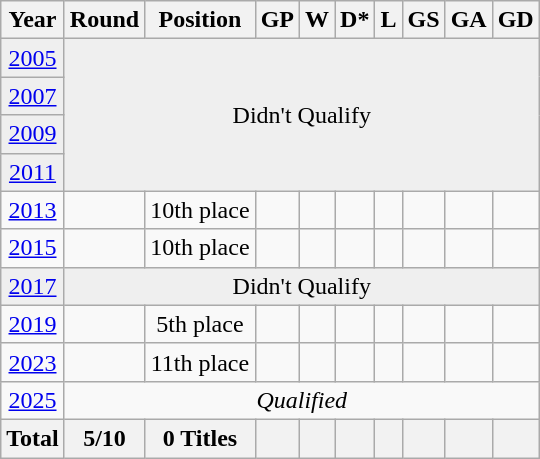<table class="wikitable" style="text-align: center;">
<tr>
<th>Year</th>
<th>Round</th>
<th>Position</th>
<th>GP</th>
<th>W</th>
<th>D*</th>
<th>L</th>
<th>GS</th>
<th>GA</th>
<th>GD</th>
</tr>
<tr bgcolor=efefef>
<td> <a href='#'>2005</a></td>
<td colspan=9 rowspan=4>Didn't Qualify</td>
</tr>
<tr bgcolor=efefef>
<td> <a href='#'>2007</a></td>
</tr>
<tr bgcolor=efefef>
<td> <a href='#'>2009</a></td>
</tr>
<tr bgcolor=efefef>
<td> <a href='#'>2011</a></td>
</tr>
<tr bgcolor=>
<td> <a href='#'>2013</a></td>
<td></td>
<td>10th place</td>
<td></td>
<td></td>
<td></td>
<td></td>
<td></td>
<td></td>
<td></td>
</tr>
<tr bgcolor=>
<td> <a href='#'>2015</a></td>
<td></td>
<td>10th place</td>
<td></td>
<td></td>
<td></td>
<td></td>
<td></td>
<td></td>
<td></td>
</tr>
<tr bgcolor=efefef>
<td> <a href='#'>2017</a></td>
<td colspan=9 rowspan=1>Didn't Qualify</td>
</tr>
<tr bgcolor=>
<td> <a href='#'>2019</a></td>
<td></td>
<td>5th place</td>
<td></td>
<td></td>
<td></td>
<td></td>
<td></td>
<td></td>
<td></td>
</tr>
<tr bgcolor=>
<td> <a href='#'>2023</a></td>
<td></td>
<td>11th place</td>
<td></td>
<td></td>
<td></td>
<td></td>
<td></td>
<td></td>
<td></td>
</tr>
<tr bgcolor=>
<td> <a href='#'>2025</a></td>
<td colspan=9><em>Qualified</em></td>
</tr>
<tr>
<th>Total</th>
<th>5/10</th>
<th>0 Titles</th>
<th></th>
<th></th>
<th></th>
<th></th>
<th></th>
<th></th>
<th></th>
</tr>
</table>
